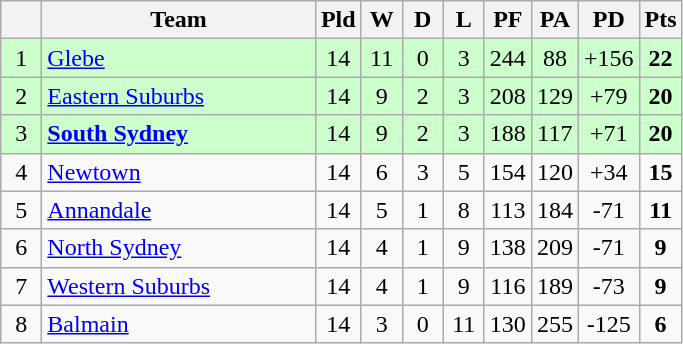<table class="wikitable" style="text-align:center;">
<tr>
<th style="width:20px;"></th>
<th width="175">Team</th>
<th style="width:20px;">Pld</th>
<th style="width:20px;">W</th>
<th style="width:20px;">D</th>
<th style="width:20px;">L</th>
<th style="width:20px;">PF</th>
<th style="width:20px;">PA</th>
<th style="width:20px;">PD</th>
<th style="width:20px;">Pts</th>
</tr>
<tr style="background:#cfc;">
<td>1</td>
<td style="text-align:left;"> <a href='#'>Glebe</a></td>
<td>14</td>
<td>11</td>
<td>0</td>
<td>3</td>
<td>244</td>
<td>88</td>
<td>+156</td>
<td><strong>22</strong></td>
</tr>
<tr style="background:#cfc;">
<td>2</td>
<td style="text-align:left;"> <a href='#'>Eastern Suburbs</a></td>
<td>14</td>
<td>9</td>
<td>2</td>
<td>3</td>
<td>208</td>
<td>129</td>
<td>+79</td>
<td><strong>20</strong></td>
</tr>
<tr style="background:#cfc;">
<td>3</td>
<td style="text-align:left;"> <a href='#'><strong>South Sydney</strong></a></td>
<td>14</td>
<td>9</td>
<td>2</td>
<td>3</td>
<td>188</td>
<td>117</td>
<td>+71</td>
<td><strong>20</strong></td>
</tr>
<tr>
<td>4</td>
<td style="text-align:left;"> <a href='#'>Newtown</a></td>
<td>14</td>
<td>6</td>
<td>3</td>
<td>5</td>
<td>154</td>
<td>120</td>
<td>+34</td>
<td><strong>15</strong></td>
</tr>
<tr>
<td>5</td>
<td style="text-align:left;"> <a href='#'>Annandale</a></td>
<td>14</td>
<td>5</td>
<td>1</td>
<td>8</td>
<td>113</td>
<td>184</td>
<td>-71</td>
<td><strong>11</strong></td>
</tr>
<tr>
<td>6</td>
<td style="text-align:left;"> <a href='#'>North Sydney</a></td>
<td>14</td>
<td>4</td>
<td>1</td>
<td>9</td>
<td>138</td>
<td>209</td>
<td>-71</td>
<td><strong>9</strong></td>
</tr>
<tr>
<td>7</td>
<td style="text-align:left;"> <a href='#'>Western Suburbs</a></td>
<td>14</td>
<td>4</td>
<td>1</td>
<td>9</td>
<td>116</td>
<td>189</td>
<td>-73</td>
<td><strong>9</strong></td>
</tr>
<tr>
<td>8</td>
<td style="text-align:left;"> <a href='#'>Balmain</a></td>
<td>14</td>
<td>3</td>
<td>0</td>
<td>11</td>
<td>130</td>
<td>255</td>
<td>-125</td>
<td><strong>6</strong></td>
</tr>
</table>
